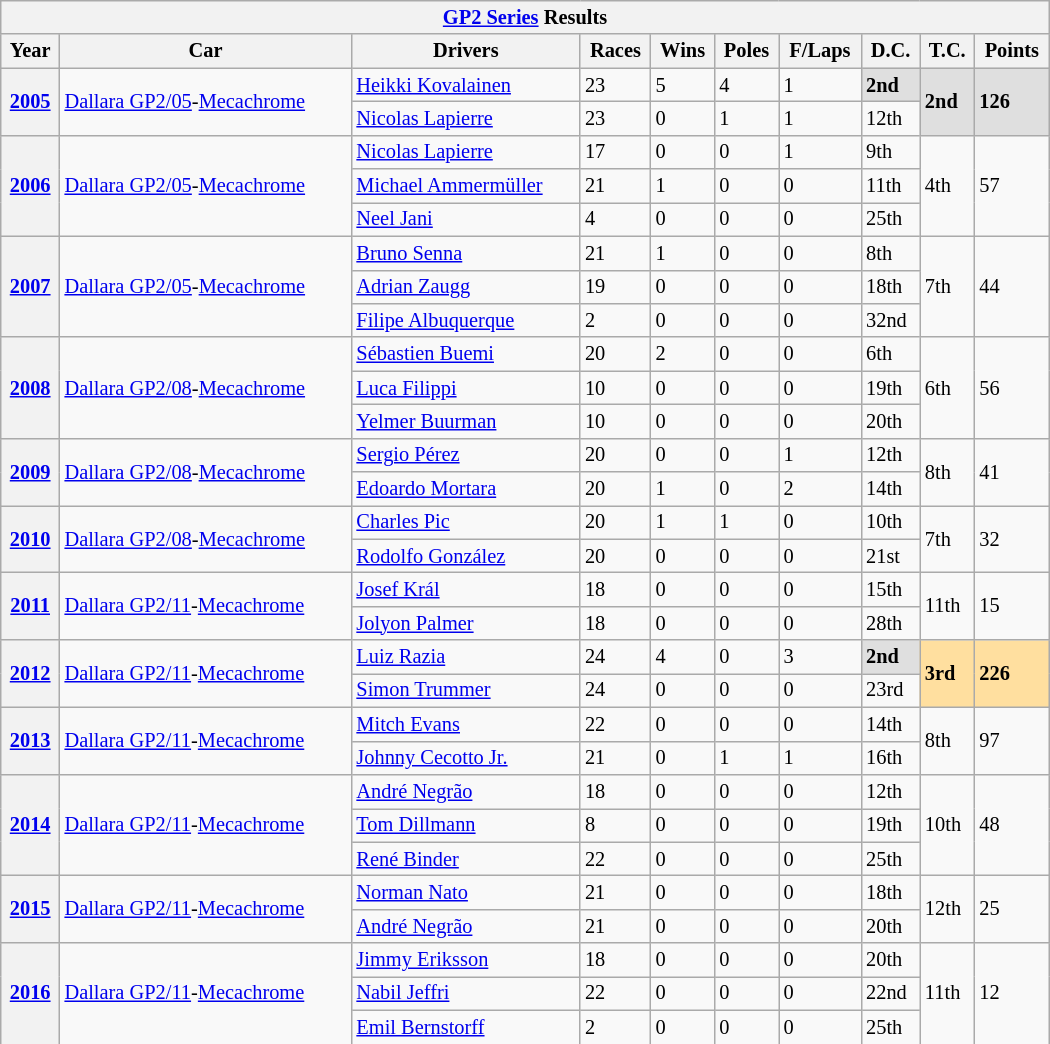<table class="wikitable" style="font-size:85%; width:700px">
<tr>
<th colspan=10><a href='#'>GP2 Series</a> Results</th>
</tr>
<tr>
<th>Year</th>
<th>Car</th>
<th>Drivers</th>
<th>Races</th>
<th>Wins</th>
<th>Poles</th>
<th>F/Laps</th>
<th>D.C.</th>
<th>T.C.</th>
<th>Points</th>
</tr>
<tr>
<th rowspan=2><a href='#'>2005</a></th>
<td rowspan=2><a href='#'>Dallara GP2/05</a>-<a href='#'>Mecachrome</a></td>
<td> <a href='#'>Heikki Kovalainen</a></td>
<td>23</td>
<td>5</td>
<td>4</td>
<td>1</td>
<td style="background:#DFDFDF;"><strong>2nd</strong></td>
<td rowspan=2 style="background:#DFDFDF;"><strong>2nd</strong></td>
<td rowspan=2 style="background:#DFDFDF;"><strong>126</strong></td>
</tr>
<tr>
<td> <a href='#'>Nicolas Lapierre</a></td>
<td>23</td>
<td>0</td>
<td>1</td>
<td>1</td>
<td>12th</td>
</tr>
<tr>
<th rowspan=3><a href='#'>2006</a></th>
<td rowspan=3><a href='#'>Dallara GP2/05</a>-<a href='#'>Mecachrome</a></td>
<td> <a href='#'>Nicolas Lapierre</a></td>
<td>17</td>
<td>0</td>
<td>0</td>
<td>1</td>
<td>9th</td>
<td rowspan=3>4th</td>
<td rowspan=3>57</td>
</tr>
<tr>
<td> <a href='#'>Michael Ammermüller</a></td>
<td>21</td>
<td>1</td>
<td>0</td>
<td>0</td>
<td>11th</td>
</tr>
<tr>
<td> <a href='#'>Neel Jani</a></td>
<td>4</td>
<td>0</td>
<td>0</td>
<td>0</td>
<td>25th</td>
</tr>
<tr>
<th rowspan=3><a href='#'>2007</a></th>
<td rowspan=3><a href='#'>Dallara GP2/05</a>-<a href='#'>Mecachrome</a></td>
<td> <a href='#'>Bruno Senna</a></td>
<td>21</td>
<td>1</td>
<td>0</td>
<td>0</td>
<td>8th</td>
<td rowspan=3>7th</td>
<td rowspan=3>44</td>
</tr>
<tr>
<td> <a href='#'>Adrian Zaugg</a></td>
<td>19</td>
<td>0</td>
<td>0</td>
<td>0</td>
<td>18th</td>
</tr>
<tr>
<td> <a href='#'>Filipe Albuquerque</a></td>
<td>2</td>
<td>0</td>
<td>0</td>
<td>0</td>
<td>32nd</td>
</tr>
<tr>
<th rowspan=3><a href='#'>2008</a></th>
<td rowspan=3><a href='#'>Dallara GP2/08</a>-<a href='#'>Mecachrome</a></td>
<td> <a href='#'>Sébastien Buemi</a></td>
<td>20</td>
<td>2</td>
<td>0</td>
<td>0</td>
<td>6th</td>
<td rowspan=3>6th</td>
<td rowspan=3>56</td>
</tr>
<tr>
<td> <a href='#'>Luca Filippi</a></td>
<td>10</td>
<td>0</td>
<td>0</td>
<td>0</td>
<td>19th</td>
</tr>
<tr>
<td> <a href='#'>Yelmer Buurman</a></td>
<td>10</td>
<td>0</td>
<td>0</td>
<td>0</td>
<td>20th</td>
</tr>
<tr>
<th rowspan=2><a href='#'>2009</a></th>
<td rowspan=2><a href='#'>Dallara GP2/08</a>-<a href='#'>Mecachrome</a></td>
<td> <a href='#'>Sergio Pérez</a></td>
<td>20</td>
<td>0</td>
<td>0</td>
<td>1</td>
<td>12th</td>
<td rowspan=2>8th</td>
<td rowspan=2>41</td>
</tr>
<tr>
<td> <a href='#'>Edoardo Mortara</a></td>
<td>20</td>
<td>1</td>
<td>0</td>
<td>2</td>
<td>14th</td>
</tr>
<tr>
<th rowspan=2><a href='#'>2010</a></th>
<td rowspan=2><a href='#'>Dallara GP2/08</a>-<a href='#'>Mecachrome</a></td>
<td> <a href='#'>Charles Pic</a></td>
<td>20</td>
<td>1</td>
<td>1</td>
<td>0</td>
<td>10th</td>
<td rowspan=2>7th</td>
<td rowspan=2>32</td>
</tr>
<tr>
<td> <a href='#'>Rodolfo González</a></td>
<td>20</td>
<td>0</td>
<td>0</td>
<td>0</td>
<td>21st</td>
</tr>
<tr>
<th rowspan="2"><a href='#'>2011</a></th>
<td rowspan="2"><a href='#'>Dallara GP2/11</a>-<a href='#'>Mecachrome</a></td>
<td> <a href='#'>Josef Král</a></td>
<td>18</td>
<td>0</td>
<td>0</td>
<td>0</td>
<td>15th</td>
<td rowspan=2>11th</td>
<td rowspan=2>15</td>
</tr>
<tr>
<td> <a href='#'>Jolyon Palmer</a></td>
<td>18</td>
<td>0</td>
<td>0</td>
<td>0</td>
<td>28th</td>
</tr>
<tr>
<th rowspan="2"><a href='#'>2012</a></th>
<td rowspan="2"><a href='#'>Dallara GP2/11</a>-<a href='#'>Mecachrome</a></td>
<td> <a href='#'>Luiz Razia</a></td>
<td>24</td>
<td>4</td>
<td>0</td>
<td>3</td>
<td style="background:#DFDFDF;"><strong>2nd</strong></td>
<td rowspan=2 style="background:#ffdf9f;"><strong>3rd</strong></td>
<td rowspan=2 style="background:#ffdf9f;"><strong>226</strong></td>
</tr>
<tr>
<td> <a href='#'>Simon Trummer</a></td>
<td>24</td>
<td>0</td>
<td>0</td>
<td>0</td>
<td>23rd</td>
</tr>
<tr>
<th rowspan="2"><a href='#'>2013</a></th>
<td rowspan="2"><a href='#'>Dallara GP2/11</a>-<a href='#'>Mecachrome</a></td>
<td> <a href='#'>Mitch Evans</a></td>
<td>22</td>
<td>0</td>
<td>0</td>
<td>0</td>
<td>14th</td>
<td rowspan=2>8th</td>
<td rowspan=2>97</td>
</tr>
<tr>
<td> <a href='#'>Johnny Cecotto Jr.</a></td>
<td>21</td>
<td>0</td>
<td>1</td>
<td>1</td>
<td>16th</td>
</tr>
<tr>
<th rowspan=3><a href='#'>2014</a></th>
<td rowspan=3><a href='#'>Dallara GP2/11</a>-<a href='#'>Mecachrome</a></td>
<td> <a href='#'>André Negrão</a></td>
<td>18</td>
<td>0</td>
<td>0</td>
<td>0</td>
<td>12th</td>
<td rowspan=3>10th</td>
<td rowspan=3>48</td>
</tr>
<tr>
<td> <a href='#'>Tom Dillmann</a></td>
<td>8</td>
<td>0</td>
<td>0</td>
<td>0</td>
<td>19th</td>
</tr>
<tr>
<td> <a href='#'>René Binder</a></td>
<td>22</td>
<td>0</td>
<td>0</td>
<td>0</td>
<td>25th</td>
</tr>
<tr>
<th rowspan=2><a href='#'>2015</a></th>
<td rowspan=2><a href='#'>Dallara GP2/11</a>-<a href='#'>Mecachrome</a></td>
<td> <a href='#'>Norman Nato</a></td>
<td>21</td>
<td>0</td>
<td>0</td>
<td>0</td>
<td>18th</td>
<td rowspan="2">12th</td>
<td rowspan="2">25</td>
</tr>
<tr>
<td> <a href='#'>André Negrão</a></td>
<td>21</td>
<td>0</td>
<td>0</td>
<td>0</td>
<td>20th</td>
</tr>
<tr>
<th rowspan=3><a href='#'>2016</a></th>
<td rowspan=3><a href='#'>Dallara GP2/11</a>-<a href='#'>Mecachrome</a></td>
<td> <a href='#'>Jimmy Eriksson</a></td>
<td>18</td>
<td>0</td>
<td>0</td>
<td>0</td>
<td>20th</td>
<td rowspan=3>11th</td>
<td rowspan=3>12</td>
</tr>
<tr>
<td> <a href='#'>Nabil Jeffri</a></td>
<td>22</td>
<td>0</td>
<td>0</td>
<td>0</td>
<td>22nd</td>
</tr>
<tr>
<td> <a href='#'>Emil Bernstorff</a></td>
<td>2</td>
<td>0</td>
<td>0</td>
<td>0</td>
<td>25th</td>
</tr>
</table>
